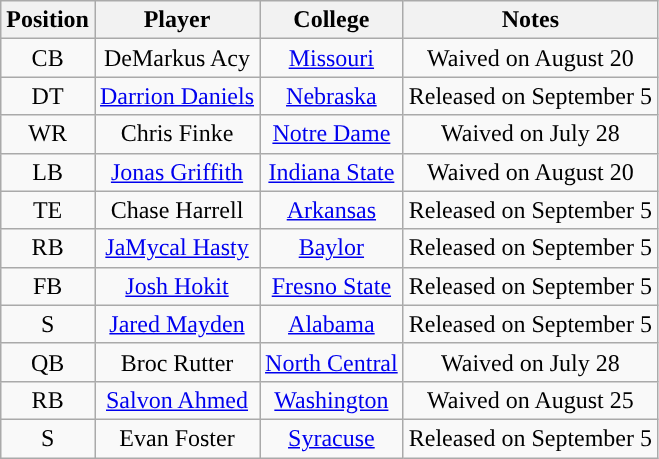<table class="wikitable" style="text-align:center">
<tr>
<th>Position</th>
<th>Player</th>
<th>College</th>
<th>Notes</th>
</tr>
<tr>
<td>CB</td>
<td>DeMarkus Acy</td>
<td><a href='#'>Missouri</a></td>
<td>Waived on August 20</td>
</tr>
<tr>
<td>DT</td>
<td><a href='#'>Darrion Daniels</a></td>
<td><a href='#'>Nebraska</a></td>
<td>Released on September 5</td>
</tr>
<tr>
<td>WR</td>
<td>Chris Finke</td>
<td><a href='#'>Notre Dame</a></td>
<td>Waived on July 28</td>
</tr>
<tr>
<td>LB</td>
<td><a href='#'>Jonas Griffith</a></td>
<td><a href='#'>Indiana State</a></td>
<td>Waived on August 20</td>
</tr>
<tr>
<td>TE</td>
<td>Chase Harrell</td>
<td><a href='#'>Arkansas</a></td>
<td>Released on September 5</td>
</tr>
<tr>
<td>RB</td>
<td><a href='#'>JaMycal Hasty</a></td>
<td><a href='#'>Baylor</a></td>
<td>Released on September 5</td>
</tr>
<tr>
<td>FB</td>
<td><a href='#'>Josh Hokit</a></td>
<td><a href='#'>Fresno State</a></td>
<td>Released on September 5</td>
</tr>
<tr>
<td>S</td>
<td><a href='#'>Jared Mayden</a></td>
<td><a href='#'>Alabama</a></td>
<td>Released on September 5</td>
</tr>
<tr>
<td>QB</td>
<td>Broc Rutter</td>
<td><a href='#'>North Central</a></td>
<td>Waived on July 28</td>
</tr>
<tr>
<td>RB</td>
<td><a href='#'>Salvon Ahmed</a></td>
<td><a href='#'>Washington</a></td>
<td>Waived on August 25</td>
</tr>
<tr>
<td>S</td>
<td>Evan Foster</td>
<td><a href='#'>Syracuse</a></td>
<td>Released on September 5</td>
</tr>
</table>
